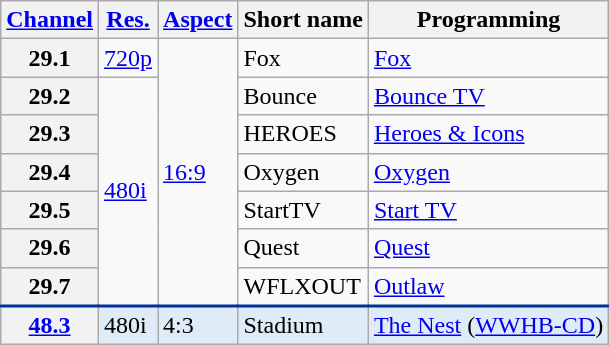<table class="wikitable">
<tr>
<th scope = "col"><a href='#'>Channel</a></th>
<th scope = "col"><a href='#'>Res.</a></th>
<th scope = "col"><a href='#'>Aspect</a></th>
<th scope = "col">Short name</th>
<th scope = "col">Programming</th>
</tr>
<tr>
<th scope = "row">29.1</th>
<td><a href='#'>720p</a></td>
<td rowspan="7"><a href='#'>16:9</a></td>
<td>Fox</td>
<td><a href='#'>Fox</a></td>
</tr>
<tr>
<th scope = "row">29.2</th>
<td rowspan="6"><a href='#'>480i</a></td>
<td>Bounce</td>
<td><a href='#'>Bounce TV</a></td>
</tr>
<tr>
<th scope = "row">29.3</th>
<td>HEROES</td>
<td><a href='#'>Heroes & Icons</a></td>
</tr>
<tr>
<th scope = "row">29.4</th>
<td>Oxygen</td>
<td><a href='#'>Oxygen</a></td>
</tr>
<tr>
<th scope = "row">29.5</th>
<td>StartTV</td>
<td><a href='#'>Start TV</a></td>
</tr>
<tr>
<th scope = "row">29.6</th>
<td>Quest</td>
<td><a href='#'>Quest</a></td>
</tr>
<tr>
<th scope = "row">29.7</th>
<td>WFLXOUT</td>
<td><a href='#'>Outlaw</a></td>
</tr>
<tr style="background-color:#DFEBF6; border-top: 2px solid #003399;">
<th scope="row"><a href='#'>48.3</a></th>
<td>480i</td>
<td>4:3</td>
<td>Stadium</td>
<td><a href='#'>The Nest</a> (<a href='#'>WWHB-CD</a>)</td>
</tr>
</table>
